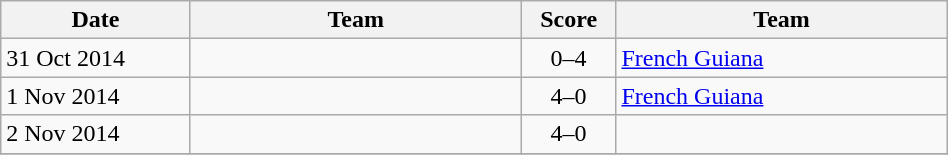<table class="wikitable" width=50%>
<tr>
<th width=20%>Date</th>
<th width=35%>Team</th>
<th width=10%>Score</th>
<th width=35%>Team</th>
</tr>
<tr>
<td>31 Oct 2014</td>
<td style="text-align:right;"></td>
<td style="text-align:center;">0–4</td>
<td> <a href='#'>French Guiana</a></td>
</tr>
<tr>
<td>1 Nov 2014</td>
<td style="text-align:right;"></td>
<td style="text-align:center;">4–0</td>
<td> <a href='#'>French Guiana</a></td>
</tr>
<tr>
<td>2 Nov 2014</td>
<td style="text-align:right;"></td>
<td style="text-align:center;">4–0</td>
<td></td>
</tr>
<tr>
</tr>
</table>
